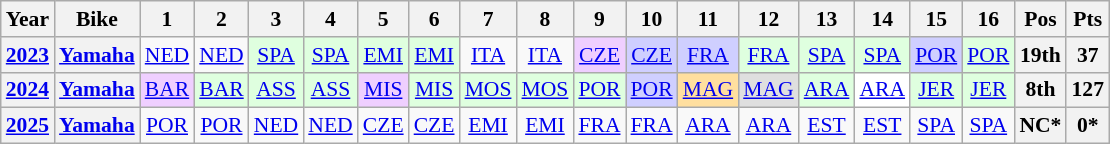<table class="wikitable" style="text-align:center; font-size:90%">
<tr>
<th valign="middle">Year</th>
<th valign="middle">Bike</th>
<th>1</th>
<th>2</th>
<th>3</th>
<th>4</th>
<th>5</th>
<th>6</th>
<th>7</th>
<th>8</th>
<th>9</th>
<th>10</th>
<th>11</th>
<th>12</th>
<th>13</th>
<th>14</th>
<th>15</th>
<th>16</th>
<th>Pos</th>
<th>Pts</th>
</tr>
<tr>
<th><a href='#'>2023</a></th>
<th><a href='#'>Yamaha</a></th>
<td style="background:#;"><a href='#'>NED</a><br></td>
<td style="background:#;"><a href='#'>NED</a><br></td>
<td style="background:#dfffdf;"><a href='#'>SPA</a><br></td>
<td style="background:#dfffdf;"><a href='#'>SPA</a><br></td>
<td style="background:#dfffdf;"><a href='#'>EMI</a><br></td>
<td style="background:#dfffdf;"><a href='#'>EMI</a><br></td>
<td style="background:#;"><a href='#'>ITA</a><br></td>
<td style="background:#;"><a href='#'>ITA</a><br></td>
<td style="background:#efcfff;"><a href='#'>CZE</a><br></td>
<td style="background:#cfcfff;"><a href='#'>CZE</a><br></td>
<td style="background:#cfcfff;"><a href='#'>FRA</a><br></td>
<td style="background:#dfffdf;"><a href='#'>FRA</a><br></td>
<td style="background:#dfffdf;"><a href='#'>SPA</a><br></td>
<td style="background:#dfffdf;"><a href='#'>SPA</a><br></td>
<td style="background:#cfcfff;"><a href='#'>POR</a><br></td>
<td style="background:#dfffdf;"><a href='#'>POR</a><br></td>
<th>19th</th>
<th>37</th>
</tr>
<tr>
<th><a href='#'>2024</a></th>
<th><a href='#'>Yamaha</a></th>
<td style="background:#EFCFFF;"><a href='#'>BAR</a><br></td>
<td style="background:#DFFFDF;"><a href='#'>BAR</a><br></td>
<td style="background:#DFFFDF;"><a href='#'>ASS</a><br></td>
<td style="background:#DFFFDF;"><a href='#'>ASS</a><br></td>
<td style="background:#EFCFFF;"><a href='#'>MIS</a><br></td>
<td style="background:#dfffdf;"><a href='#'>MIS</a><br></td>
<td style="background:#DFFFDF;"><a href='#'>MOS</a><br></td>
<td style="background:#dfffdf;"><a href='#'>MOS</a><br></td>
<td style="background:#DFFFDF;"><a href='#'>POR</a><br></td>
<td style="background:#CFCFFF;"><a href='#'>POR</a><br></td>
<td style="background:#FFDF9F;"><a href='#'>MAG</a><br></td>
<td style="background:#DFDFDF;"><a href='#'>MAG</a><br></td>
<td style="background:#DFFFDF;"><a href='#'>ARA</a><br></td>
<td style="background:#FFFFFF;"><a href='#'>ARA</a><br></td>
<td style="background:#DFFFDF;"><a href='#'>JER</a><br></td>
<td style="background:#DFFFDF;"><a href='#'>JER</a><br></td>
<th style="background:#;">8th</th>
<th style="background:#;">127</th>
</tr>
<tr>
<th><a href='#'>2025</a></th>
<th><a href='#'>Yamaha</a></th>
<td><a href='#'>POR</a></td>
<td><a href='#'>POR</a></td>
<td><a href='#'>NED</a></td>
<td><a href='#'>NED</a></td>
<td><a href='#'>CZE</a></td>
<td><a href='#'>CZE</a></td>
<td><a href='#'>EMI</a></td>
<td><a href='#'>EMI</a></td>
<td><a href='#'>FRA</a></td>
<td><a href='#'>FRA</a></td>
<td><a href='#'>ARA</a></td>
<td><a href='#'>ARA</a></td>
<td><a href='#'>EST</a></td>
<td><a href='#'>EST</a></td>
<td><a href='#'>SPA</a></td>
<td><a href='#'>SPA</a></td>
<th>NC*</th>
<th>0*</th>
</tr>
</table>
